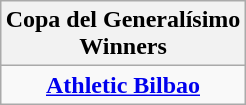<table class="wikitable" style="text-align: center; margin: 0 auto;">
<tr>
<th>Copa del Generalísimo<br>Winners</th>
</tr>
<tr>
<td><strong><a href='#'>Athletic Bilbao</a></strong></td>
</tr>
</table>
